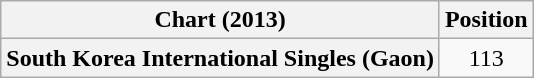<table class="wikitable sortable plainrowheaders" style="text-align:center">
<tr>
<th scope="col">Chart (2013)</th>
<th scope="col">Position</th>
</tr>
<tr>
<th scope="row">South Korea International Singles (Gaon)</th>
<td>113</td>
</tr>
</table>
